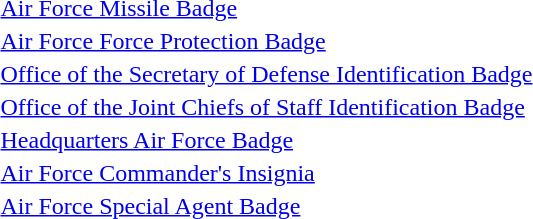<table>
<tr>
<td></td>
<td><a href='#'>Air Force Missile Badge</a></td>
</tr>
<tr>
<td></td>
<td><a href='#'>Air Force Force Protection Badge</a></td>
</tr>
<tr>
<td></td>
<td><a href='#'>Office of the Secretary of Defense Identification Badge</a></td>
</tr>
<tr>
<td></td>
<td><a href='#'>Office of the Joint Chiefs of Staff Identification Badge</a></td>
</tr>
<tr>
<td></td>
<td><a href='#'>Headquarters Air Force Badge</a></td>
</tr>
<tr>
<td></td>
<td><a href='#'>Air Force Commander's Insignia</a></td>
</tr>
<tr>
<td></td>
<td><a href='#'>Air Force Special Agent Badge</a></td>
</tr>
<tr>
</tr>
</table>
